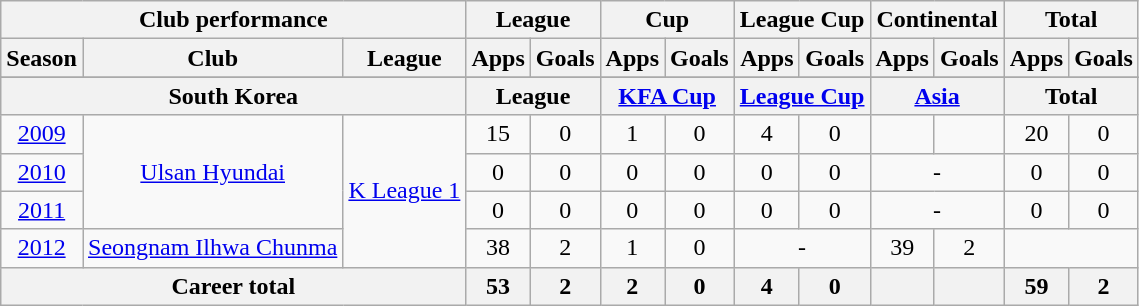<table class="wikitable" style="text-align:center">
<tr>
<th colspan=3>Club performance</th>
<th colspan=2>League</th>
<th colspan=2>Cup</th>
<th colspan=2>League Cup</th>
<th colspan=2>Continental</th>
<th colspan=2>Total</th>
</tr>
<tr>
<th>Season</th>
<th>Club</th>
<th>League</th>
<th>Apps</th>
<th>Goals</th>
<th>Apps</th>
<th>Goals</th>
<th>Apps</th>
<th>Goals</th>
<th>Apps</th>
<th>Goals</th>
<th>Apps</th>
<th>Goals</th>
</tr>
<tr>
</tr>
<tr>
<th colspan=3>South Korea</th>
<th colspan=2>League</th>
<th colspan=2><a href='#'>KFA Cup</a></th>
<th colspan=2><a href='#'>League Cup</a></th>
<th colspan=2><a href='#'>Asia</a></th>
<th colspan=2>Total</th>
</tr>
<tr>
<td><a href='#'>2009</a></td>
<td rowspan="3"><a href='#'>Ulsan Hyundai</a></td>
<td rowspan="4"><a href='#'>K League 1</a></td>
<td>15</td>
<td>0</td>
<td>1</td>
<td>0</td>
<td>4</td>
<td>0</td>
<td></td>
<td></td>
<td>20</td>
<td>0</td>
</tr>
<tr>
<td><a href='#'>2010</a></td>
<td>0</td>
<td>0</td>
<td>0</td>
<td>0</td>
<td>0</td>
<td>0</td>
<td colspan="2">-</td>
<td>0</td>
<td>0</td>
</tr>
<tr>
<td><a href='#'>2011</a></td>
<td>0</td>
<td>0</td>
<td>0</td>
<td>0</td>
<td>0</td>
<td>0</td>
<td colspan="2">-</td>
<td>0</td>
<td>0</td>
</tr>
<tr>
<td><a href='#'>2012</a></td>
<td rowspan="1"><a href='#'>Seongnam Ilhwa Chunma</a></td>
<td>38</td>
<td>2</td>
<td>1</td>
<td>0</td>
<td colspan="2">-</td>
<td>39</td>
<td>2</td>
</tr>
<tr>
<th colspan=3>Career total</th>
<th>53</th>
<th>2</th>
<th>2</th>
<th>0</th>
<th>4</th>
<th>0</th>
<th></th>
<th></th>
<th>59</th>
<th>2</th>
</tr>
</table>
